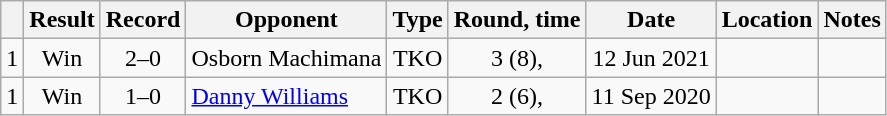<table class="wikitable" style="text-align:center">
<tr>
<th></th>
<th>Result</th>
<th>Record</th>
<th>Opponent</th>
<th>Type</th>
<th>Round, time</th>
<th>Date</th>
<th>Location</th>
<th>Notes</th>
</tr>
<tr>
<td>1</td>
<td>Win</td>
<td>2–0</td>
<td style="text-align:left;"> Osborn Machimana</td>
<td>TKO</td>
<td>3 (8), </td>
<td>12 Jun 2021</td>
<td style="text-align:left;"> </td>
<td></td>
</tr>
<tr>
<td>1</td>
<td>Win</td>
<td>1–0</td>
<td style="text-align:left;"> <a href='#'>Danny Williams</a></td>
<td>TKO</td>
<td>2 (6), </td>
<td>11 Sep 2020</td>
<td style="text-align:left;"> </td>
<td></td>
</tr>
</table>
